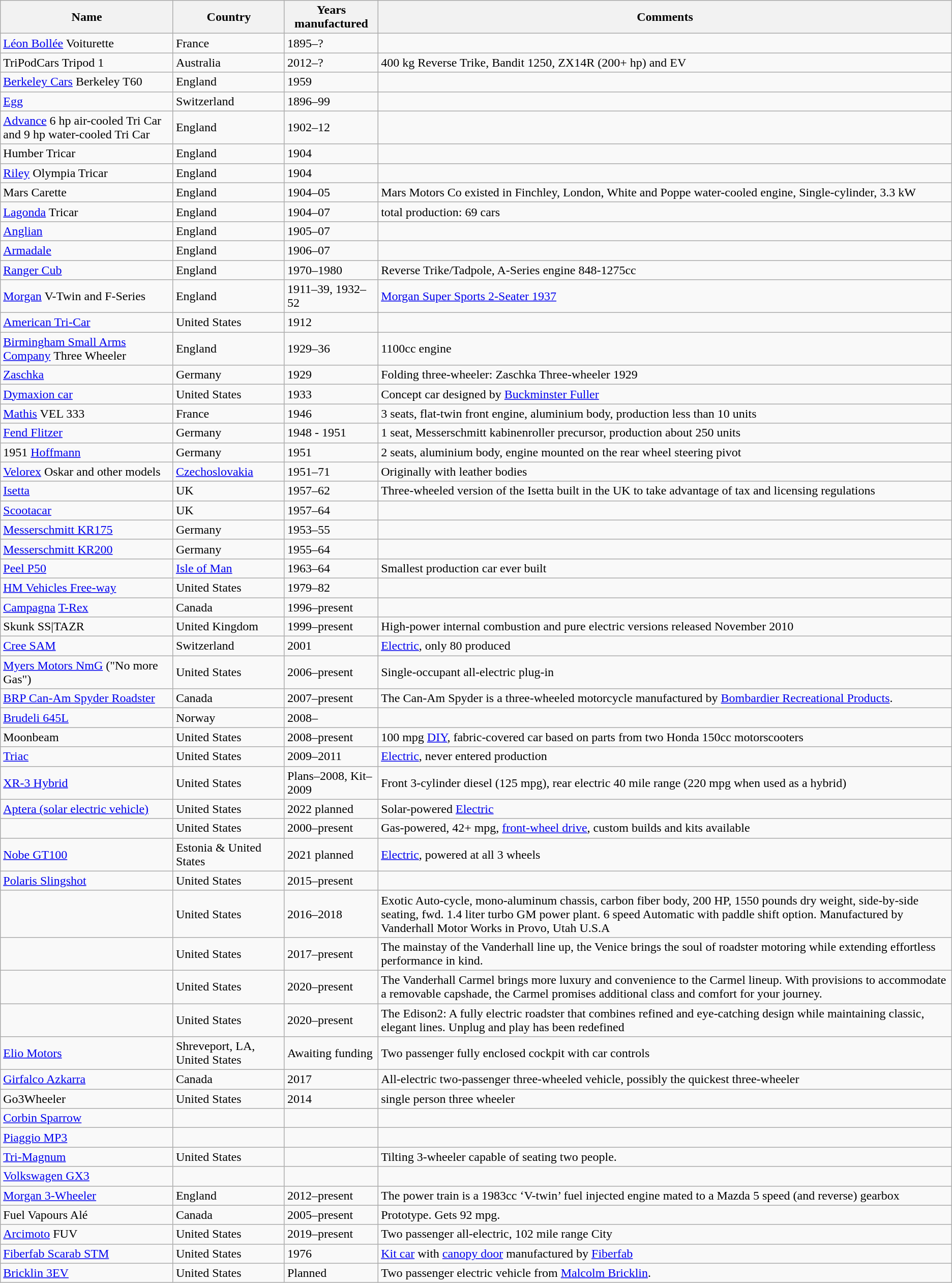<table class="wikitable">
<tr>
<th>Name</th>
<th>Country</th>
<th>Years manufactured</th>
<th>Comments</th>
</tr>
<tr>
<td><a href='#'>Léon Bollée</a> Voiturette</td>
<td>France</td>
<td>1895–?</td>
<td></td>
</tr>
<tr>
<td>TriPodCars Tripod 1</td>
<td>Australia</td>
<td>2012–?</td>
<td>400 kg Reverse Trike, Bandit 1250, ZX14R (200+ hp) and EV</td>
</tr>
<tr>
<td><a href='#'>Berkeley Cars</a> Berkeley T60</td>
<td>England</td>
<td>1959</td>
<td></td>
</tr>
<tr>
<td><a href='#'>Egg</a></td>
<td>Switzerland</td>
<td>1896–99</td>
<td></td>
</tr>
<tr>
<td><a href='#'>Advance</a> 6 hp air-cooled Tri Car and 9 hp water-cooled Tri Car</td>
<td>England</td>
<td>1902–12</td>
<td></td>
</tr>
<tr>
<td>Humber Tricar</td>
<td>England</td>
<td>1904</td>
<td></td>
</tr>
<tr>
<td><a href='#'>Riley</a> Olympia Tricar</td>
<td>England</td>
<td>1904</td>
<td></td>
</tr>
<tr>
<td>Mars Carette</td>
<td>England</td>
<td>1904–05</td>
<td>Mars Motors Co existed in Finchley, London, White and Poppe water-cooled engine, Single-cylinder, 3.3 kW</td>
</tr>
<tr>
<td><a href='#'>Lagonda</a> Tricar</td>
<td>England</td>
<td>1904–07</td>
<td>total production: 69 cars</td>
</tr>
<tr>
<td><a href='#'>Anglian</a></td>
<td>England</td>
<td>1905–07</td>
<td></td>
</tr>
<tr>
<td><a href='#'>Armadale</a></td>
<td>England</td>
<td>1906–07</td>
<td></td>
</tr>
<tr>
<td><a href='#'>Ranger Cub</a></td>
<td>England</td>
<td>1970–1980</td>
<td>Reverse Trike/Tadpole, A-Series engine 848-1275cc</td>
</tr>
<tr>
<td><a href='#'>Morgan</a> V-Twin and F-Series</td>
<td>England</td>
<td>1911–39, 1932–52</td>
<td><a href='#'>Morgan Super Sports 2-Seater 1937</a></td>
</tr>
<tr>
<td><a href='#'>American Tri-Car</a></td>
<td>United States</td>
<td>1912</td>
</tr>
<tr>
<td><a href='#'>Birmingham Small Arms Company</a> Three Wheeler</td>
<td>England</td>
<td>1929–36</td>
<td>1100cc engine</td>
</tr>
<tr>
<td><a href='#'>Zaschka</a></td>
<td>Germany</td>
<td>1929</td>
<td>Folding three-wheeler: Zaschka Three-wheeler 1929</td>
</tr>
<tr>
<td><a href='#'>Dymaxion car</a></td>
<td>United States</td>
<td>1933</td>
<td>Concept car designed by <a href='#'>Buckminster Fuller</a></td>
</tr>
<tr>
<td><a href='#'>Mathis</a> VEL 333</td>
<td>France</td>
<td>1946</td>
<td>3 seats, flat-twin front engine, aluminium body, production less than 10 units</td>
</tr>
<tr>
<td><a href='#'>Fend Flitzer</a></td>
<td>Germany</td>
<td>1948 - 1951</td>
<td>1 seat, Messerschmitt kabinenroller precursor, production about 250 units</td>
</tr>
<tr>
<td>1951 <a href='#'>Hoffmann</a></td>
<td>Germany</td>
<td>1951</td>
<td>2 seats, aluminium body, engine mounted on the rear wheel steering pivot</td>
</tr>
<tr>
<td><a href='#'>Velorex</a> Oskar and other models</td>
<td><a href='#'>Czechoslovakia</a></td>
<td>1951–71</td>
<td>Originally with leather bodies</td>
</tr>
<tr>
<td><a href='#'>Isetta</a></td>
<td>UK</td>
<td>1957–62</td>
<td>Three-wheeled version of the Isetta built in the UK to take advantage of tax and licensing regulations</td>
</tr>
<tr>
<td><a href='#'>Scootacar</a></td>
<td>UK</td>
<td>1957–64</td>
<td></td>
</tr>
<tr>
<td><a href='#'>Messerschmitt KR175</a></td>
<td>Germany</td>
<td>1953–55</td>
<td></td>
</tr>
<tr>
<td><a href='#'>Messerschmitt KR200</a></td>
<td>Germany</td>
<td>1955–64</td>
<td></td>
</tr>
<tr>
<td><a href='#'>Peel P50</a></td>
<td><a href='#'>Isle of Man</a></td>
<td>1963–64</td>
<td>Smallest production car ever built</td>
</tr>
<tr>
<td><a href='#'>HM Vehicles Free-way</a></td>
<td>United States</td>
<td>1979–82</td>
<td></td>
</tr>
<tr>
<td><a href='#'>Campagna</a> <a href='#'>T-Rex</a></td>
<td>Canada</td>
<td>1996–present</td>
<td></td>
</tr>
<tr>
<td>Skunk SS|TAZR</td>
<td>United Kingdom</td>
<td>1999–present</td>
<td>High-power internal combustion and pure electric versions released November 2010</td>
</tr>
<tr>
<td><a href='#'>Cree SAM</a></td>
<td>Switzerland</td>
<td>2001</td>
<td><a href='#'>Electric</a>, only 80 produced</td>
</tr>
<tr>
<td><a href='#'>Myers Motors NmG</a> ("No more Gas")</td>
<td>United States</td>
<td>2006–present</td>
<td>Single-occupant all-electric plug-in</td>
</tr>
<tr>
<td><a href='#'>BRP Can-Am Spyder Roadster</a></td>
<td>Canada</td>
<td>2007–present</td>
<td>The Can-Am Spyder is a three-wheeled motorcycle manufactured by <a href='#'>Bombardier Recreational Products</a>.</td>
</tr>
<tr>
<td><a href='#'>Brudeli 645L</a></td>
<td>Norway</td>
<td>2008–</td>
<td></td>
</tr>
<tr>
<td>Moonbeam</td>
<td>United States</td>
<td>2008–present</td>
<td>100 mpg <a href='#'>DIY</a>, fabric-covered car based on parts from two Honda 150cc motorscooters</td>
</tr>
<tr>
<td><a href='#'>Triac</a></td>
<td>United States</td>
<td>2009–2011</td>
<td><a href='#'>Electric</a>, never entered production</td>
</tr>
<tr>
<td><a href='#'>XR-3 Hybrid</a></td>
<td>United States</td>
<td>Plans–2008, Kit–2009</td>
<td>Front 3-cylinder diesel (125 mpg), rear electric 40 mile range (220 mpg when used as a hybrid)</td>
</tr>
<tr>
<td><a href='#'>Aptera (solar electric vehicle)</a></td>
<td>United States</td>
<td>2022 planned</td>
<td>Solar-powered <a href='#'>Electric</a></td>
</tr>
<tr>
<td></td>
<td>United States</td>
<td>2000–present</td>
<td>Gas-powered, 42+ mpg, <a href='#'>front-wheel drive</a>, custom builds and kits available</td>
</tr>
<tr>
<td><a href='#'>Nobe GT100</a></td>
<td>Estonia & United States</td>
<td>2021 planned</td>
<td><a href='#'>Electric</a>, powered at all 3 wheels</td>
</tr>
<tr>
<td><a href='#'>Polaris Slingshot</a></td>
<td>United States</td>
<td>2015–present</td>
<td></td>
</tr>
<tr>
<td></td>
<td>United States</td>
<td>2016–2018</td>
<td>Exotic Auto-cycle, mono-aluminum chassis, carbon fiber body, 200 HP, 1550 pounds dry weight, side-by-side seating, fwd. 1.4 liter turbo GM power plant. 6 speed Automatic with paddle shift option. Manufactured by Vanderhall Motor Works in Provo, Utah U.S.A</td>
</tr>
<tr>
<td></td>
<td>United States</td>
<td>2017–present</td>
<td>The mainstay of the Vanderhall line up, the Venice brings the soul of roadster motoring while extending effortless performance in kind.</td>
</tr>
<tr>
<td></td>
<td>United States</td>
<td>2020–present</td>
<td>The Vanderhall Carmel brings more luxury and convenience to the Carmel lineup. With provisions to accommodate a removable capshade, the Carmel promises additional class and comfort for your journey.</td>
</tr>
<tr>
<td></td>
<td>United States</td>
<td>2020–present</td>
<td>The Edison2: A fully electric roadster that combines refined and eye-catching design while maintaining classic, elegant lines. Unplug and play has been redefined </td>
</tr>
<tr>
<td><a href='#'>Elio Motors</a></td>
<td>Shreveport, LA, United States</td>
<td>Awaiting funding</td>
<td>Two passenger fully enclosed cockpit with car controls</td>
</tr>
<tr>
<td><a href='#'>Girfalco Azkarra</a></td>
<td>Canada</td>
<td>2017</td>
<td>All-electric two-passenger three-wheeled vehicle, possibly the quickest three-wheeler</td>
</tr>
<tr>
<td>Go3Wheeler</td>
<td>United States</td>
<td>2014</td>
<td>single person three wheeler</td>
</tr>
<tr>
<td><a href='#'>Corbin Sparrow</a></td>
<td></td>
<td></td>
<td></td>
</tr>
<tr>
<td><a href='#'>Piaggio MP3</a></td>
<td></td>
<td></td>
<td></td>
</tr>
<tr>
<td><a href='#'>Tri-Magnum</a></td>
<td>United States</td>
<td></td>
<td>Tilting 3-wheeler capable of seating two people.</td>
</tr>
<tr>
<td><a href='#'>Volkswagen GX3</a></td>
<td></td>
<td></td>
<td></td>
</tr>
<tr>
<td><a href='#'>Morgan 3-Wheeler</a></td>
<td>England</td>
<td>2012–present</td>
<td>The power train is a 1983cc ‘V-twin’ fuel injected engine mated to a Mazda 5 speed (and reverse) gearbox</td>
</tr>
<tr>
<td>Fuel Vapours Alé</td>
<td>Canada</td>
<td>2005–present</td>
<td>Prototype. Gets 92 mpg.</td>
</tr>
<tr>
<td><a href='#'>Arcimoto</a> FUV</td>
<td>United States</td>
<td>2019–present</td>
<td>Two passenger all-electric, 102 mile range City</td>
</tr>
<tr>
<td><a href='#'>Fiberfab Scarab STM</a></td>
<td>United States</td>
<td>1976</td>
<td><a href='#'>Kit car</a> with <a href='#'>canopy door</a> manufactured by <a href='#'>Fiberfab</a></td>
</tr>
<tr>
<td><a href='#'>Bricklin 3EV</a></td>
<td>United States</td>
<td>Planned</td>
<td>Two passenger electric vehicle from <a href='#'>Malcolm Bricklin</a>.</td>
</tr>
</table>
